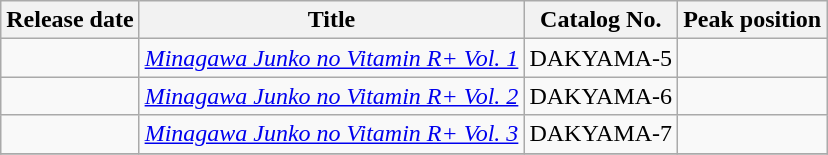<table class="wikitable">
<tr>
<th>Release date</th>
<th>Title</th>
<th>Catalog No.</th>
<th>Peak position</th>
</tr>
<tr>
<td></td>
<td><em><a href='#'>Minagawa Junko no Vitamin R+ Vol. 1</a></em></td>
<td>DAKYAMA-5</td>
<td> </td>
</tr>
<tr>
<td></td>
<td><em><a href='#'>Minagawa Junko no Vitamin R+ Vol. 2</a></em></td>
<td>DAKYAMA-6</td>
<td> </td>
</tr>
<tr>
<td></td>
<td><em><a href='#'>Minagawa Junko no Vitamin R+ Vol. 3</a></em></td>
<td>DAKYAMA-7</td>
<td> </td>
</tr>
<tr>
</tr>
</table>
